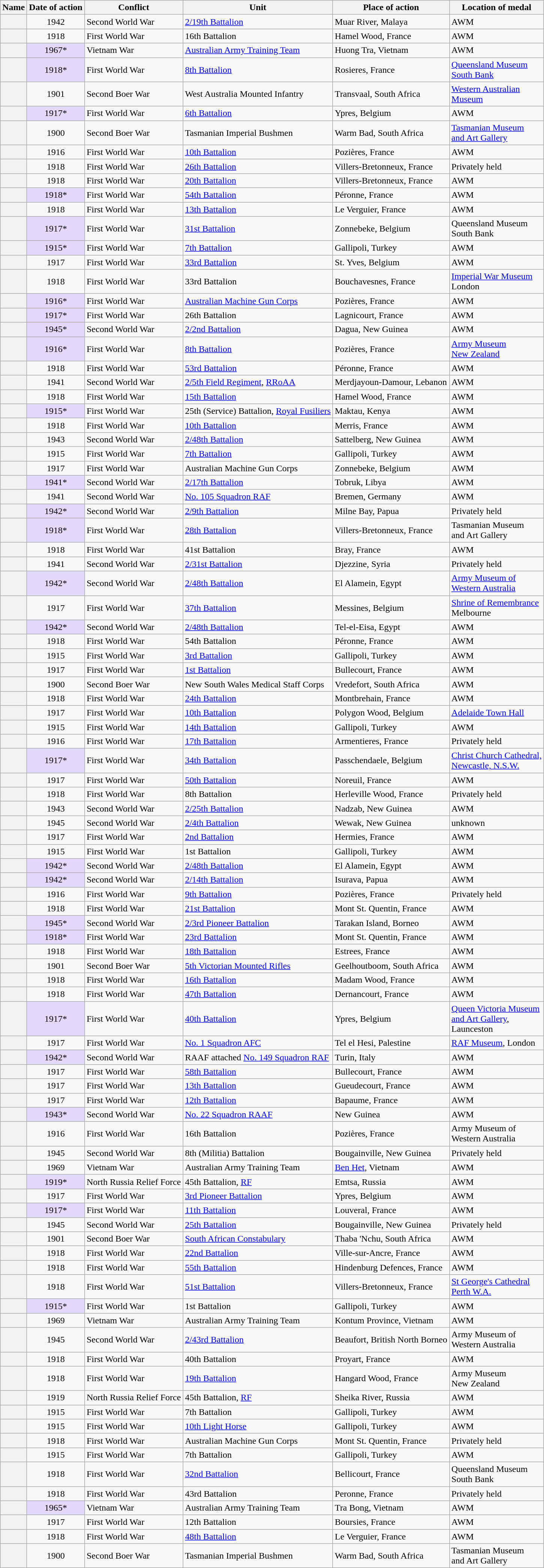<table class="wikitable sortable">
<tr>
<th scope="col">Name</th>
<th scope="col">Date of action</th>
<th scope="col">Conflict</th>
<th scope="col">Unit</th>
<th scope="col">Place of action</th>
<th scope="col">Location of medal</th>
</tr>
<tr>
<th scope="row"></th>
<td align="center">1942</td>
<td>Second World War</td>
<td><a href='#'>2/19th Battalion</a></td>
<td>Muar River, Malaya</td>
<td>AWM</td>
</tr>
<tr>
<th scope="row"></th>
<td align="center">1918</td>
<td>First World War</td>
<td>16th Battalion</td>
<td>Hamel Wood, France</td>
<td>AWM</td>
</tr>
<tr>
<th scope="row"></th>
<td style="background:#e3d9ff;" align="center">1967*</td>
<td>Vietnam War</td>
<td><a href='#'>Australian Army Training Team</a></td>
<td>Huong Tra, Vietnam</td>
<td>AWM</td>
</tr>
<tr>
<th scope="row"></th>
<td style="background:#e3d9ff;" align="center">1918*</td>
<td>First World War</td>
<td><a href='#'>8th Battalion</a></td>
<td>Rosieres, France</td>
<td><a href='#'>Queensland Museum<br>South Bank</a></td>
</tr>
<tr>
<th scope="row"></th>
<td align="center">1901</td>
<td>Second Boer War</td>
<td>West Australia Mounted Infantry</td>
<td>Transvaal, South Africa</td>
<td><a href='#'>Western Australian<br>Museum</a></td>
</tr>
<tr>
<th scope="row"></th>
<td style="background:#e3d9ff;" align="center">1917*</td>
<td>First World War</td>
<td><a href='#'>6th Battalion</a></td>
<td>Ypres, Belgium</td>
<td>AWM</td>
</tr>
<tr>
<th scope="row"></th>
<td align="center">1900</td>
<td>Second Boer War</td>
<td>Tasmanian Imperial Bushmen</td>
<td>Warm Bad, South Africa</td>
<td><a href='#'>Tasmanian Museum<br>and Art Gallery</a></td>
</tr>
<tr>
<th scope="row"></th>
<td align="center">1916</td>
<td>First World War</td>
<td><a href='#'>10th Battalion</a></td>
<td>Pozières, France</td>
<td>AWM</td>
</tr>
<tr>
<th scope="row"></th>
<td align="center">1918</td>
<td>First World War</td>
<td><a href='#'>26th Battalion</a></td>
<td>Villers-Bretonneux, France</td>
<td>Privately held</td>
</tr>
<tr>
<th scope="row"></th>
<td align="center">1918</td>
<td>First World War</td>
<td><a href='#'>20th Battalion</a></td>
<td>Villers-Bretonneux, France</td>
<td>AWM</td>
</tr>
<tr>
<th scope="row"></th>
<td style="background:#e3d9ff;" align="center">1918*</td>
<td>First World War</td>
<td><a href='#'>54th Battalion</a></td>
<td>Péronne, France</td>
<td>AWM</td>
</tr>
<tr>
<th scope="row"></th>
<td align="center">1918</td>
<td>First World War</td>
<td><a href='#'>13th Battalion</a></td>
<td>Le Verguier, France</td>
<td>AWM</td>
</tr>
<tr>
<th scope="row"></th>
<td style="background:#e3d9ff;" align="center">1917*</td>
<td>First World War</td>
<td><a href='#'>31st Battalion</a></td>
<td>Zonnebeke, Belgium</td>
<td>Queensland Museum<br>South Bank</td>
</tr>
<tr>
<th scope="row"></th>
<td style="background:#e3d9ff;" align="center">1915*</td>
<td>First World War</td>
<td><a href='#'>7th Battalion</a></td>
<td>Gallipoli, Turkey</td>
<td>AWM</td>
</tr>
<tr>
<th scope="row"></th>
<td align="center">1917</td>
<td>First World War</td>
<td><a href='#'>33rd Battalion</a></td>
<td>St. Yves, Belgium</td>
<td>AWM</td>
</tr>
<tr>
<th scope="row"></th>
<td align="center">1918</td>
<td>First World War</td>
<td>33rd Battalion</td>
<td>Bouchavesnes, France</td>
<td><a href='#'>Imperial War Museum</a><br>London</td>
</tr>
<tr>
<th scope="row"></th>
<td style="background:#e3d9ff;" align="center">1916*</td>
<td>First World War</td>
<td><a href='#'>Australian Machine Gun Corps</a></td>
<td>Pozières, France</td>
<td>AWM</td>
</tr>
<tr>
<th scope="row"></th>
<td style="background:#e3d9ff;" align="center">1917*</td>
<td>First World War</td>
<td>26th Battalion</td>
<td>Lagnicourt, France</td>
<td>AWM</td>
</tr>
<tr>
<th scope="row"></th>
<td style="background:#e3d9ff;" align="center">1945*</td>
<td>Second World War</td>
<td><a href='#'>2/2nd Battalion</a></td>
<td>Dagua, New Guinea</td>
<td>AWM</td>
</tr>
<tr>
<th scope="row"></th>
<td style="background:#e3d9ff;" align="center">1916*</td>
<td>First World War</td>
<td><a href='#'>8th Battalion</a></td>
<td>Pozières, France</td>
<td><a href='#'>Army Museum<br>New Zealand</a></td>
</tr>
<tr>
<th scope="row"></th>
<td align="center">1918</td>
<td>First World War</td>
<td><a href='#'>53rd Battalion</a></td>
<td>Péronne, France</td>
<td>AWM</td>
</tr>
<tr>
<th scope="row"></th>
<td align="center">1941</td>
<td>Second World War</td>
<td><a href='#'>2/5th Field Regiment</a>, <a href='#'>RRoAA</a></td>
<td>Merdjayoun-Damour, Lebanon</td>
<td>AWM</td>
</tr>
<tr>
<th scope="row"></th>
<td align="center">1918</td>
<td>First World War</td>
<td><a href='#'>15th Battalion</a></td>
<td>Hamel Wood, France</td>
<td>AWM</td>
</tr>
<tr>
<th scope="row"></th>
<td style="background:#e3d9ff;" align="center">1915*</td>
<td>First World War</td>
<td>25th (Service) Battalion, <a href='#'>Royal Fusiliers</a></td>
<td>Maktau, Kenya</td>
<td>AWM</td>
</tr>
<tr>
<th scope="row"></th>
<td align="center">1918</td>
<td>First World War</td>
<td><a href='#'>10th Battalion</a></td>
<td>Merris, France</td>
<td>AWM</td>
</tr>
<tr>
<th scope="row"></th>
<td align="center">1943</td>
<td>Second World War</td>
<td><a href='#'>2/48th Battalion</a></td>
<td>Sattelberg, New Guinea</td>
<td>AWM<br></td>
</tr>
<tr>
<th scope="row"></th>
<td align="center">1915</td>
<td>First World War</td>
<td><a href='#'>7th Battalion</a></td>
<td>Gallipoli, Turkey</td>
<td>AWM</td>
</tr>
<tr>
<th scope="row"></th>
<td align="center">1917</td>
<td>First World War</td>
<td>Australian Machine Gun Corps</td>
<td>Zonnebeke, Belgium</td>
<td>AWM</td>
</tr>
<tr>
<th scope="row"></th>
<td style="background:#e3d9ff;" align="center">1941*</td>
<td>Second World War</td>
<td><a href='#'>2/17th Battalion</a></td>
<td>Tobruk, Libya</td>
<td>AWM</td>
</tr>
<tr>
<th scope="row"></th>
<td align="center">1941</td>
<td>Second World War</td>
<td><a href='#'>No. 105 Squadron RAF</a></td>
<td>Bremen, Germany</td>
<td>AWM</td>
</tr>
<tr>
<th scope="row"></th>
<td style="background:#e3d9ff;" align="center">1942*</td>
<td>Second World War</td>
<td><a href='#'>2/9th Battalion</a></td>
<td>Milne Bay, Papua</td>
<td>Privately held</td>
</tr>
<tr>
<th scope="row"></th>
<td style="background:#e3d9ff;" align="center">1918*</td>
<td>First World War</td>
<td><a href='#'>28th Battalion</a></td>
<td>Villers-Bretonneux, France</td>
<td>Tasmanian Museum<br>and Art Gallery</td>
</tr>
<tr>
<th scope="row"></th>
<td align="center">1918</td>
<td>First World War</td>
<td>41st Battalion</td>
<td>Bray, France</td>
<td>AWM</td>
</tr>
<tr>
<th scope="row"></th>
<td align="center">1941</td>
<td>Second World War</td>
<td><a href='#'>2/31st Battalion</a></td>
<td>Djezzine, Syria</td>
<td>Privately held</td>
</tr>
<tr>
<th scope="row"></th>
<td style="background:#e3d9ff;" align="center">1942*</td>
<td>Second World War</td>
<td><a href='#'>2/48th Battalion</a></td>
<td>El Alamein, Egypt</td>
<td><a href='#'>Army Museum of<br>Western Australia</a></td>
</tr>
<tr>
<th scope="row"></th>
<td align="center">1917</td>
<td>First World War</td>
<td><a href='#'>37th Battalion</a></td>
<td>Messines, Belgium</td>
<td><a href='#'>Shrine of Remembrance</a><br>Melbourne</td>
</tr>
<tr>
<th scope="row"></th>
<td style="background:#e3d9ff;" align="center">1942*</td>
<td>Second World War</td>
<td><a href='#'>2/48th Battalion</a></td>
<td>Tel-el-Eisa, Egypt</td>
<td>AWM</td>
</tr>
<tr>
<th scope="row"></th>
<td align="center">1918</td>
<td>First World War</td>
<td>54th Battalion</td>
<td>Péronne, France</td>
<td>AWM</td>
</tr>
<tr>
<th scope="row"></th>
<td align="center">1915</td>
<td>First World War</td>
<td><a href='#'>3rd Battalion</a></td>
<td>Gallipoli, Turkey</td>
<td>AWM</td>
</tr>
<tr>
<th scope="row"></th>
<td align="center">1917</td>
<td>First World War</td>
<td><a href='#'>1st Battalion</a></td>
<td>Bullecourt, France</td>
<td>AWM</td>
</tr>
<tr>
<th scope="row"></th>
<td align="center">1900</td>
<td>Second Boer War</td>
<td>New South Wales Medical Staff Corps</td>
<td>Vredefort, South Africa</td>
<td>AWM</td>
</tr>
<tr>
<th scope="row"></th>
<td align="center">1918</td>
<td>First World War</td>
<td><a href='#'>24th Battalion</a></td>
<td>Montbrehain, France</td>
<td>AWM</td>
</tr>
<tr>
<th scope="row"></th>
<td align="center">1917</td>
<td>First World War</td>
<td><a href='#'>10th Battalion</a></td>
<td>Polygon Wood, Belgium</td>
<td><a href='#'>Adelaide Town Hall</a></td>
</tr>
<tr>
<th scope="row"></th>
<td align="center">1915</td>
<td>First World War</td>
<td><a href='#'>14th Battalion</a></td>
<td>Gallipoli, Turkey</td>
<td>AWM</td>
</tr>
<tr>
<th scope="row"></th>
<td align="center">1916</td>
<td>First World War</td>
<td><a href='#'>17th Battalion</a></td>
<td>Armentieres, France</td>
<td>Privately held</td>
</tr>
<tr>
<th scope="row"></th>
<td style="background:#e3d9ff;" align="center">1917*</td>
<td>First World War</td>
<td><a href='#'>34th Battalion</a></td>
<td>Passchendaele, Belgium</td>
<td><a href='#'>Christ Church Cathedral,<br>Newcastle, N.S.W.</a></td>
</tr>
<tr>
<th scope="row"></th>
<td align="center">1917</td>
<td>First World War</td>
<td><a href='#'>50th Battalion</a></td>
<td>Noreuil, France</td>
<td>AWM</td>
</tr>
<tr>
<th scope="row"></th>
<td align="center">1918</td>
<td>First World War</td>
<td>8th Battalion</td>
<td>Herleville Wood, France</td>
<td>Privately held</td>
</tr>
<tr>
<th scope="row"></th>
<td align="center">1943</td>
<td>Second World War</td>
<td><a href='#'>2/25th Battalion</a></td>
<td>Nadzab, New Guinea</td>
<td>AWM</td>
</tr>
<tr>
<th scope="row"></th>
<td align="center">1945</td>
<td>Second World War</td>
<td><a href='#'>2/4th Battalion</a></td>
<td>Wewak, New Guinea</td>
<td>unknown</td>
</tr>
<tr>
<th scope="row"></th>
<td align="center">1917</td>
<td>First World War</td>
<td><a href='#'>2nd Battalion</a></td>
<td>Hermies, France</td>
<td>AWM</td>
</tr>
<tr>
<th scope="row"></th>
<td align="center">1915</td>
<td>First World War</td>
<td>1st Battalion</td>
<td>Gallipoli, Turkey</td>
<td>AWM</td>
</tr>
<tr>
<th scope="row"></th>
<td style="background:#e3d9ff;" align="center">1942*</td>
<td>Second World War</td>
<td><a href='#'>2/48th Battalion</a></td>
<td>El Alamein, Egypt</td>
<td>AWM</td>
</tr>
<tr>
<th scope="row"></th>
<td style="background:#e3d9ff;" align="center">1942*</td>
<td>Second World War</td>
<td><a href='#'>2/14th Battalion</a></td>
<td>Isurava, Papua</td>
<td>AWM</td>
</tr>
<tr>
<th scope="row"></th>
<td align="center">1916</td>
<td>First World War</td>
<td><a href='#'>9th Battalion</a></td>
<td>Pozières, France</td>
<td>Privately held</td>
</tr>
<tr>
<th scope="row"></th>
<td align="center">1918</td>
<td>First World War</td>
<td><a href='#'>21st Battalion</a></td>
<td>Mont St. Quentin, France</td>
<td>AWM</td>
</tr>
<tr>
<th scope="row"></th>
<td style="background:#e3d9ff;" align="center">1945*</td>
<td>Second World War</td>
<td><a href='#'>2/3rd Pioneer Battalion</a></td>
<td>Tarakan Island, Borneo</td>
<td>AWM</td>
</tr>
<tr>
<th scope="row"></th>
<td style="background:#e3d9ff;" align="center">1918*</td>
<td>First World War</td>
<td><a href='#'>23rd Battalion</a></td>
<td>Mont St. Quentin, France</td>
<td>AWM</td>
</tr>
<tr>
<th scope="row"></th>
<td align="center">1918</td>
<td>First World War</td>
<td><a href='#'>18th Battalion</a></td>
<td>Estrees, France</td>
<td>AWM</td>
</tr>
<tr>
<th scope="row"></th>
<td align="center">1901</td>
<td>Second Boer War</td>
<td><a href='#'>5th Victorian Mounted Rifles</a></td>
<td>Geelhoutboom, South Africa</td>
<td>AWM</td>
</tr>
<tr>
<th scope="row"></th>
<td align="center">1918</td>
<td>First World War</td>
<td><a href='#'>16th Battalion</a></td>
<td>Madam Wood, France</td>
<td>AWM</td>
</tr>
<tr>
<th scope="row"></th>
<td align="center">1918</td>
<td>First World War</td>
<td><a href='#'>47th Battalion</a></td>
<td>Dernancourt, France</td>
<td>AWM</td>
</tr>
<tr>
<th scope="row"></th>
<td style="background:#e3d9ff;" align="center">1917*</td>
<td>First World War</td>
<td><a href='#'>40th Battalion</a></td>
<td>Ypres, Belgium</td>
<td><a href='#'>Queen Victoria Museum<br>and Art Gallery</a>,<br>Launceston</td>
</tr>
<tr>
<th scope="row"></th>
<td align="center">1917</td>
<td>First World War</td>
<td><a href='#'>No. 1 Squadron AFC</a></td>
<td>Tel el Hesi, Palestine</td>
<td><a href='#'>RAF Museum</a>, London</td>
</tr>
<tr>
<th scope="row"></th>
<td style="background:#e3d9ff;" align="center">1942*</td>
<td>Second World War</td>
<td>RAAF attached <a href='#'>No. 149 Squadron RAF</a></td>
<td>Turin, Italy</td>
<td>AWM</td>
</tr>
<tr>
<th scope="row"></th>
<td align="center">1917</td>
<td>First World War</td>
<td><a href='#'>58th Battalion</a></td>
<td>Bullecourt, France</td>
<td>AWM</td>
</tr>
<tr>
<th scope="row"></th>
<td align="center">1917</td>
<td>First World War</td>
<td><a href='#'>13th Battalion</a></td>
<td>Gueudecourt, France</td>
<td>AWM</td>
</tr>
<tr>
<th scope="row"></th>
<td align="center">1917</td>
<td>First World War</td>
<td><a href='#'>12th Battalion</a></td>
<td>Bapaume, France</td>
<td>AWM</td>
</tr>
<tr>
<th scope="row"></th>
<td style="background:#e3d9ff;" align="center">1943*</td>
<td>Second World War</td>
<td><a href='#'>No. 22 Squadron RAAF</a></td>
<td>New Guinea</td>
<td>AWM</td>
</tr>
<tr>
<th scope="row"></th>
<td align="center">1916</td>
<td>First World War</td>
<td>16th Battalion</td>
<td>Pozières, France</td>
<td>Army Museum of<br>Western Australia</td>
</tr>
<tr>
<th scope="row"></th>
<td align="center">1945</td>
<td>Second World War</td>
<td>8th (Militia) Battalion</td>
<td>Bougainville, New Guinea</td>
<td>Privately held</td>
</tr>
<tr>
<th scope="row"></th>
<td align="center">1969</td>
<td>Vietnam War</td>
<td>Australian Army Training Team</td>
<td><a href='#'>Ben Het</a>, Vietnam</td>
<td>AWM</td>
</tr>
<tr>
<th scope="row"></th>
<td style="background:#e3d9ff;" align="center">1919*</td>
<td>North Russia Relief Force</td>
<td>45th Battalion, <a href='#'>RF</a></td>
<td>Emtsa, Russia</td>
<td>AWM</td>
</tr>
<tr>
<th scope="row"></th>
<td align="center">1917</td>
<td>First World War</td>
<td><a href='#'>3rd Pioneer Battalion</a></td>
<td>Ypres, Belgium</td>
<td>AWM</td>
</tr>
<tr>
<th scope="row"></th>
<td style="background:#e3d9ff;" align="center">1917*</td>
<td>First World War</td>
<td><a href='#'>11th Battalion</a></td>
<td>Louveral, France</td>
<td>AWM</td>
</tr>
<tr>
<th scope="row"></th>
<td align="center">1945</td>
<td>Second World War</td>
<td><a href='#'>25th Battalion</a></td>
<td>Bougainville, New Guinea</td>
<td>Privately held</td>
</tr>
<tr>
<th scope="row"></th>
<td align="center">1901</td>
<td>Second Boer War</td>
<td><a href='#'>South African Constabulary</a></td>
<td>Thaba 'Nchu, South Africa</td>
<td>AWM</td>
</tr>
<tr>
<th scope="row"></th>
<td align="center">1918</td>
<td>First World War</td>
<td><a href='#'>22nd Battalion</a></td>
<td>Ville-sur-Ancre, France</td>
<td>AWM</td>
</tr>
<tr>
<th scope="row"></th>
<td align="center">1918</td>
<td>First World War</td>
<td><a href='#'>55th Battalion</a></td>
<td>Hindenburg Defences, France</td>
<td>AWM</td>
</tr>
<tr>
<th scope="row"></th>
<td align="center">1918</td>
<td>First World War</td>
<td><a href='#'>51st Battalion</a></td>
<td>Villers-Bretonneux, France</td>
<td><a href='#'>St George's Cathedral<br>Perth W.A.</a></td>
</tr>
<tr>
<th scope="row"></th>
<td style="background:#e3d9ff;" align="center">1915*</td>
<td>First World War</td>
<td>1st Battalion</td>
<td>Gallipoli, Turkey</td>
<td>AWM</td>
</tr>
<tr>
<th scope="row"></th>
<td align="center">1969</td>
<td>Vietnam War</td>
<td>Australian Army Training Team</td>
<td>Kontum Province, Vietnam</td>
<td>AWM</td>
</tr>
<tr>
<th scope="row"></th>
<td align="center">1945</td>
<td>Second World War</td>
<td><a href='#'>2/43rd Battalion</a></td>
<td>Beaufort, British North Borneo</td>
<td>Army Museum of<br>Western Australia</td>
</tr>
<tr>
<th scope="row"></th>
<td align="center">1918</td>
<td>First World War</td>
<td>40th Battalion</td>
<td>Proyart, France</td>
<td>AWM</td>
</tr>
<tr>
<th scope="row"></th>
<td align="center">1918</td>
<td>First World War</td>
<td><a href='#'>19th Battalion</a></td>
<td>Hangard Wood, France</td>
<td>Army Museum<br>New Zealand</td>
</tr>
<tr>
<th scope="row"></th>
<td align="center">1919</td>
<td>North Russia Relief Force</td>
<td>45th Battalion, <a href='#'>RF</a></td>
<td>Sheika River, Russia</td>
<td>AWM</td>
</tr>
<tr>
<th scope="row"></th>
<td align="center">1915</td>
<td>First World War</td>
<td>7th Battalion</td>
<td>Gallipoli, Turkey</td>
<td>AWM</td>
</tr>
<tr>
<th scope="row"></th>
<td align="center">1915</td>
<td>First World War</td>
<td><a href='#'>10th Light Horse</a></td>
<td>Gallipoli, Turkey</td>
<td>AWM</td>
</tr>
<tr>
<th scope="row"></th>
<td align="center">1918</td>
<td>First World War</td>
<td>Australian Machine Gun Corps</td>
<td>Mont St. Quentin, France</td>
<td>Privately held</td>
</tr>
<tr>
<th scope="row"></th>
<td align="center">1915</td>
<td>First World War</td>
<td>7th Battalion</td>
<td>Gallipoli, Turkey</td>
<td>AWM</td>
</tr>
<tr>
<th scope="row"></th>
<td align="center">1918</td>
<td>First World War</td>
<td><a href='#'>32nd Battalion</a></td>
<td>Bellicourt, France</td>
<td>Queensland Museum<br>South Bank</td>
</tr>
<tr>
<th scope="row"></th>
<td align="center">1918</td>
<td>First World War</td>
<td>43rd Battalion</td>
<td>Peronne, France</td>
<td>Privately held</td>
</tr>
<tr>
<th scope="row"></th>
<td style="background:#e3d9ff;" align="center">1965*</td>
<td>Vietnam War</td>
<td>Australian Army Training Team</td>
<td>Tra Bong, Vietnam</td>
<td>AWM</td>
</tr>
<tr>
<th scope="row"></th>
<td align="center">1917</td>
<td>First World War</td>
<td>12th Battalion</td>
<td>Boursies, France</td>
<td>AWM</td>
</tr>
<tr>
<th scope="row"></th>
<td align="center">1918</td>
<td>First World War</td>
<td><a href='#'>48th Battalion</a></td>
<td>Le Verguier, France</td>
<td>AWM</td>
</tr>
<tr>
<th scope="row"></th>
<td align="center">1900</td>
<td>Second Boer War</td>
<td>Tasmanian Imperial Bushmen</td>
<td>Warm Bad, South Africa</td>
<td>Tasmanian Museum<br>and Art Gallery</td>
</tr>
</table>
